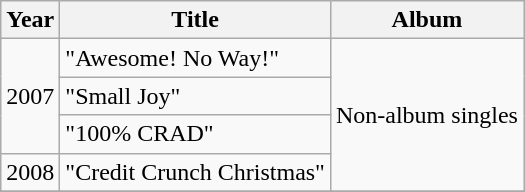<table class="wikitable">
<tr>
<th rowspan="1">Year</th>
<th rowspan="1">Title</th>
<th rowspan="1">Album</th>
</tr>
<tr>
<td rowspan="3" align="center">2007</td>
<td>"Awesome! No Way!"</td>
<td rowspan="4" align="center">Non-album singles</td>
</tr>
<tr>
<td>"Small Joy"</td>
</tr>
<tr>
<td>"100% CRAD"</td>
</tr>
<tr>
<td>2008</td>
<td>"Credit Crunch Christmas"</td>
</tr>
<tr>
</tr>
</table>
